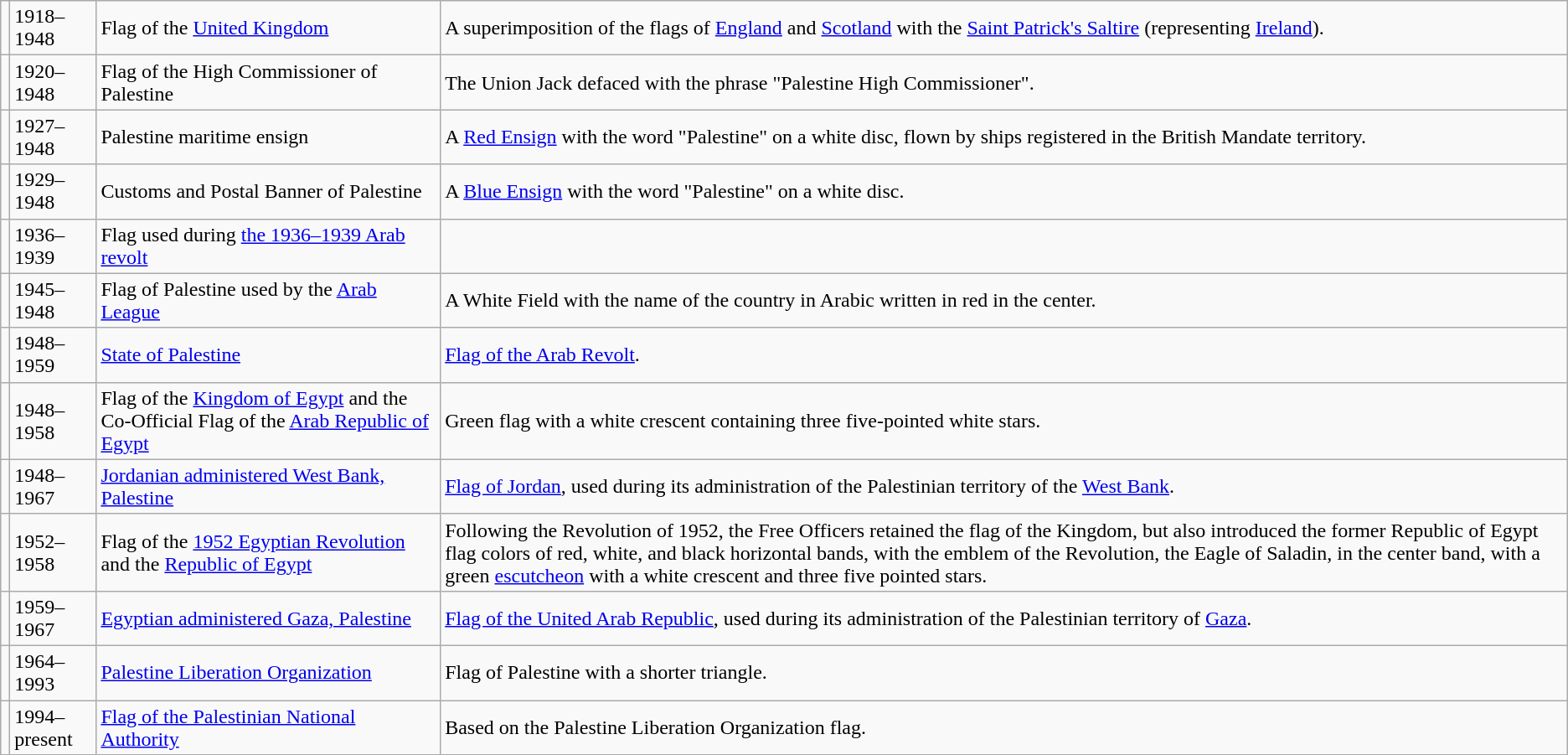<table class="wikitable" style="background:#f9f9f9">
<tr>
<td></td>
<td>1918–1948</td>
<td>Flag of the <a href='#'>United Kingdom</a></td>
<td>A superimposition of the flags of <a href='#'>England</a> and <a href='#'>Scotland</a> with the <a href='#'>Saint Patrick's Saltire</a> (representing <a href='#'>Ireland</a>).</td>
</tr>
<tr>
<td></td>
<td>1920–1948</td>
<td>Flag of the High Commissioner of Palestine</td>
<td>The Union Jack defaced with the phrase "Palestine High Commissioner".</td>
</tr>
<tr>
<td></td>
<td>1927–1948</td>
<td>Palestine maritime ensign</td>
<td>A <a href='#'>Red Ensign</a> with the word "Palestine" on a white disc, flown by ships registered in the British Mandate territory.</td>
</tr>
<tr>
<td></td>
<td>1929–1948</td>
<td>Customs and Postal Banner of Palestine</td>
<td>A <a href='#'>Blue Ensign</a> with the word "Palestine" on a white disc.</td>
</tr>
<tr>
<td></td>
<td>1936–1939</td>
<td>Flag used during <a href='#'>the 1936–1939 Arab revolt</a></td>
<td></td>
</tr>
<tr>
<td></td>
<td>1945–1948</td>
<td>Flag of Palestine used by the <a href='#'>Arab League</a></td>
<td>A White Field with the name of the country in Arabic written in red in the center.</td>
</tr>
<tr>
<td></td>
<td>1948–1959</td>
<td><a href='#'>State of Palestine</a></td>
<td><a href='#'>Flag of the Arab Revolt</a>.</td>
</tr>
<tr>
<td></td>
<td>1948–1958</td>
<td>Flag of the <a href='#'>Kingdom of Egypt</a> and the Co-Official Flag of the <a href='#'>Arab Republic of Egypt</a></td>
<td>Green flag with a white crescent containing three five-pointed white stars.</td>
</tr>
<tr>
<td></td>
<td>1948–1967</td>
<td><a href='#'>Jordanian administered West Bank, Palestine</a></td>
<td><a href='#'>Flag of Jordan</a>, used during its administration of the Palestinian territory of the <a href='#'>West Bank</a>.</td>
</tr>
<tr>
<td></td>
<td>1952–1958</td>
<td>Flag of the <a href='#'>1952 Egyptian Revolution</a> and the <a href='#'>Republic of Egypt</a></td>
<td>Following the Revolution of 1952, the Free Officers retained the flag of the Kingdom, but also introduced the former Republic of Egypt flag colors of red, white, and black horizontal bands, with the emblem of the Revolution, the Eagle of Saladin, in the center band, with a green <a href='#'>escutcheon</a> with a white crescent and three five pointed stars.</td>
</tr>
<tr>
<td></td>
<td>1959–1967</td>
<td><a href='#'>Egyptian administered Gaza, Palestine</a></td>
<td><a href='#'>Flag of the United Arab Republic</a>, used during its administration of the Palestinian territory of <a href='#'>Gaza</a>.</td>
</tr>
<tr>
<td></td>
<td>1964–1993</td>
<td><a href='#'>Palestine Liberation Organization</a></td>
<td>Flag of Palestine with a shorter triangle.</td>
</tr>
<tr>
<td></td>
<td>1994–present</td>
<td><a href='#'>Flag of the Palestinian National Authority</a></td>
<td>Based on the Palestine Liberation Organization flag.</td>
</tr>
</table>
